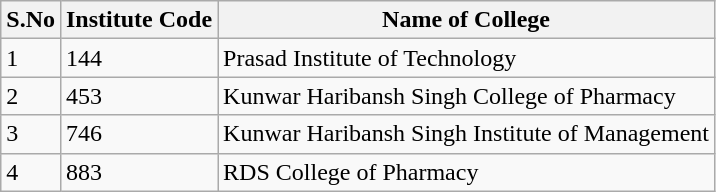<table class="wikitable sortable">
<tr>
<th>S.No</th>
<th>Institute Code</th>
<th>Name of College</th>
</tr>
<tr>
<td>1</td>
<td>144</td>
<td>Prasad Institute of Technology</td>
</tr>
<tr>
<td>2</td>
<td>453</td>
<td>Kunwar Haribansh Singh College of Pharmacy</td>
</tr>
<tr>
<td>3</td>
<td>746</td>
<td>Kunwar Haribansh Singh Institute of Management</td>
</tr>
<tr>
<td>4</td>
<td>883</td>
<td>RDS College of Pharmacy</td>
</tr>
</table>
